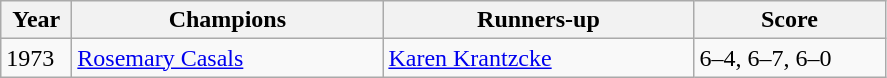<table class="wikitable">
<tr>
<th style="width:40px">Year</th>
<th style="width:200px">Champions</th>
<th style="width:200px">Runners-up</th>
<th style="width:120px" class="unsortable">Score</th>
</tr>
<tr>
<td>1973</td>
<td> <a href='#'>Rosemary Casals</a></td>
<td> <a href='#'>Karen Krantzcke</a></td>
<td>6–4, 6–7, 6–0</td>
</tr>
</table>
